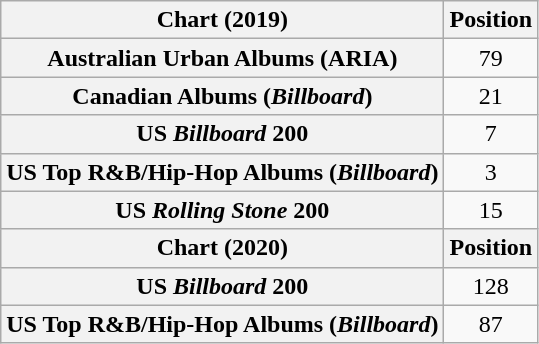<table class="wikitable sortable plainrowheaders" style="text-align:center">
<tr>
<th scope="col">Chart (2019)</th>
<th scope="col">Position</th>
</tr>
<tr>
<th scope="row">Australian Urban Albums (ARIA)</th>
<td>79</td>
</tr>
<tr>
<th scope="row">Canadian Albums (<em>Billboard</em>)</th>
<td>21</td>
</tr>
<tr>
<th scope="row">US <em>Billboard</em> 200</th>
<td>7</td>
</tr>
<tr>
<th scope="row">US Top R&B/Hip-Hop Albums (<em>Billboard</em>)</th>
<td>3</td>
</tr>
<tr>
<th scope="row">US <em>Rolling Stone</em> 200</th>
<td>15</td>
</tr>
<tr>
<th scope="col">Chart (2020)</th>
<th scope="col">Position</th>
</tr>
<tr>
<th scope="row">US <em>Billboard</em> 200</th>
<td>128</td>
</tr>
<tr>
<th scope="row">US Top R&B/Hip-Hop Albums (<em>Billboard</em>)</th>
<td>87</td>
</tr>
</table>
